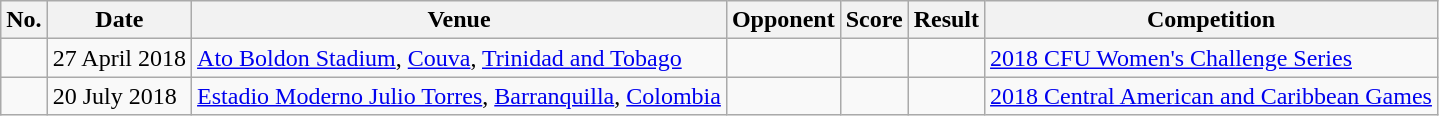<table class="wikitable">
<tr>
<th>No.</th>
<th>Date</th>
<th>Venue</th>
<th>Opponent</th>
<th>Score</th>
<th>Result</th>
<th>Competition</th>
</tr>
<tr>
<td></td>
<td>27 April 2018</td>
<td><a href='#'>Ato Boldon Stadium</a>, <a href='#'>Couva</a>, <a href='#'>Trinidad and Tobago</a></td>
<td></td>
<td></td>
<td></td>
<td><a href='#'>2018 CFU Women's Challenge Series</a></td>
</tr>
<tr>
<td></td>
<td>20 July 2018</td>
<td><a href='#'>Estadio Moderno Julio Torres</a>, <a href='#'>Barranquilla</a>, <a href='#'>Colombia</a></td>
<td></td>
<td></td>
<td></td>
<td><a href='#'>2018 Central American and Caribbean Games</a></td>
</tr>
</table>
